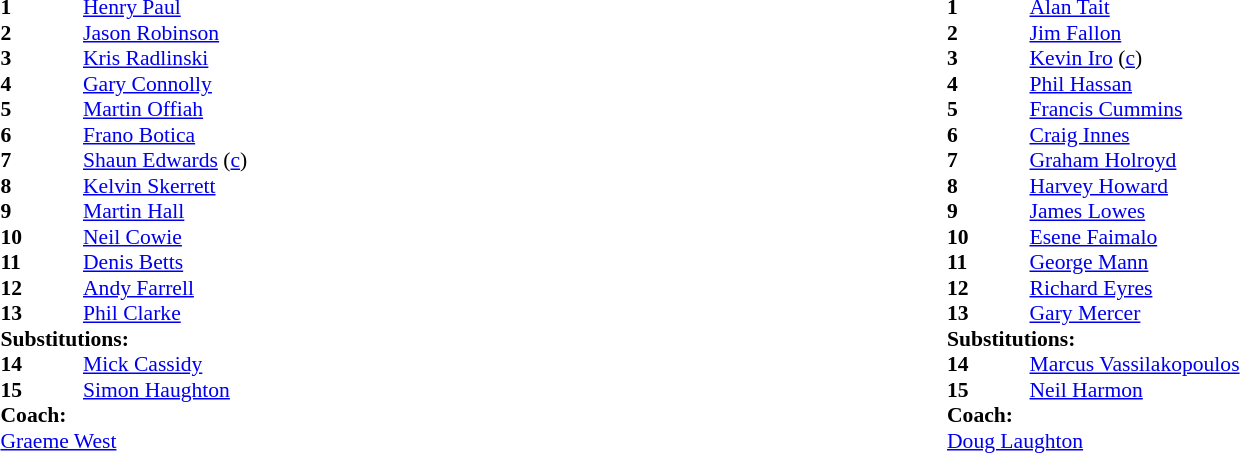<table width="100%">
<tr>
<td valign="top" width="50%"><br><table style="font-size: 90%" cellspacing="0" cellpadding="0">
<tr>
<th width="55"></th>
</tr>
<tr>
<td><strong>1</strong></td>
<td><a href='#'>Henry Paul</a></td>
</tr>
<tr>
<td><strong>2</strong></td>
<td><a href='#'>Jason Robinson</a></td>
</tr>
<tr>
<td><strong>3</strong></td>
<td><a href='#'>Kris Radlinski</a></td>
</tr>
<tr>
<td><strong>4</strong></td>
<td><a href='#'>Gary Connolly</a></td>
</tr>
<tr>
<td><strong>5</strong></td>
<td><a href='#'>Martin Offiah</a></td>
</tr>
<tr>
<td><strong>6</strong></td>
<td><a href='#'>Frano Botica</a></td>
</tr>
<tr>
<td><strong>7</strong></td>
<td><a href='#'>Shaun Edwards</a> (<a href='#'>c</a>)</td>
</tr>
<tr>
<td><strong>8</strong></td>
<td><a href='#'>Kelvin Skerrett</a></td>
<td></td>
</tr>
<tr>
<td><strong>9</strong></td>
<td><a href='#'>Martin Hall</a></td>
</tr>
<tr>
<td><strong>10</strong></td>
<td><a href='#'>Neil Cowie</a></td>
</tr>
<tr>
<td><strong>11</strong></td>
<td><a href='#'>Denis Betts</a></td>
</tr>
<tr>
<td><strong>12</strong></td>
<td><a href='#'>Andy Farrell</a></td>
<td></td>
</tr>
<tr>
<td><strong>13</strong></td>
<td><a href='#'>Phil Clarke</a></td>
</tr>
<tr>
<td colspan=3><strong>Substitutions:</strong></td>
</tr>
<tr>
<td><strong>14</strong></td>
<td><a href='#'>Mick Cassidy</a></td>
<td></td>
</tr>
<tr>
<td><strong>15</strong></td>
<td><a href='#'>Simon Haughton</a></td>
<td></td>
</tr>
<tr>
<td colspan=3><strong>Coach:</strong></td>
</tr>
<tr>
<td colspan="4"><a href='#'>Graeme West</a></td>
</tr>
</table>
</td>
<td valign="top" width="50%"><br><table style="font-size: 90%" cellspacing="0" cellpadding="0">
<tr>
<th width="55"></th>
</tr>
<tr>
<td><strong>1</strong></td>
<td><a href='#'>Alan Tait</a></td>
</tr>
<tr>
<td><strong>2</strong></td>
<td><a href='#'>Jim Fallon</a></td>
</tr>
<tr>
<td><strong>3</strong></td>
<td><a href='#'>Kevin Iro</a> (<a href='#'>c</a>)</td>
</tr>
<tr>
<td><strong>4</strong></td>
<td><a href='#'>Phil Hassan</a></td>
<td></td>
</tr>
<tr>
<td><strong>5</strong></td>
<td><a href='#'>Francis Cummins</a></td>
</tr>
<tr>
<td><strong>6</strong></td>
<td><a href='#'>Craig Innes</a></td>
</tr>
<tr>
<td><strong>7</strong></td>
<td><a href='#'>Graham Holroyd</a></td>
</tr>
<tr>
<td><strong>8</strong></td>
<td><a href='#'>Harvey Howard</a></td>
<td></td>
</tr>
<tr>
<td><strong>9</strong></td>
<td><a href='#'>James Lowes</a></td>
</tr>
<tr>
<td><strong>10</strong></td>
<td><a href='#'>Esene Faimalo</a></td>
</tr>
<tr>
<td><strong>11</strong></td>
<td><a href='#'>George Mann</a></td>
</tr>
<tr>
<td><strong>12</strong></td>
<td><a href='#'>Richard Eyres</a></td>
</tr>
<tr>
<td><strong>13</strong></td>
<td><a href='#'>Gary Mercer</a></td>
</tr>
<tr>
<td colspan=3><strong>Substitutions:</strong></td>
</tr>
<tr>
<td><strong>14</strong></td>
<td><a href='#'>Marcus Vassilakopoulos</a></td>
<td></td>
</tr>
<tr>
<td><strong>15</strong></td>
<td><a href='#'>Neil Harmon</a></td>
<td></td>
</tr>
<tr>
<td colspan=3><strong>Coach:</strong></td>
</tr>
<tr>
<td colspan="4"><a href='#'>Doug Laughton</a></td>
</tr>
</table>
</td>
</tr>
</table>
